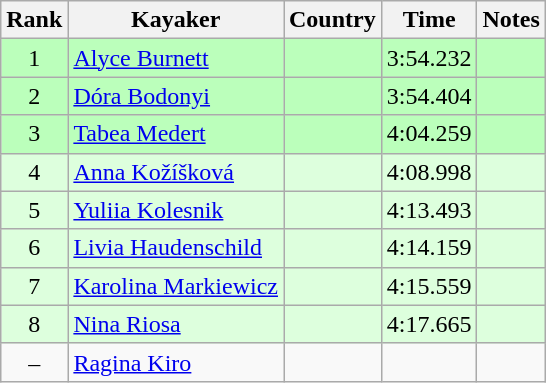<table class="wikitable" style="text-align:center">
<tr>
<th>Rank</th>
<th>Kayaker</th>
<th>Country</th>
<th>Time</th>
<th>Notes</th>
</tr>
<tr bgcolor=bbffbb>
<td>1</td>
<td align="left"><a href='#'>Alyce Burnett</a></td>
<td align="left"></td>
<td>3:54.232</td>
<td></td>
</tr>
<tr bgcolor=bbffbb>
<td>2</td>
<td align="left"><a href='#'>Dóra Bodonyi</a></td>
<td align="left"></td>
<td>3:54.404</td>
<td></td>
</tr>
<tr bgcolor=bbffbb>
<td>3</td>
<td align="left"><a href='#'>Tabea Medert</a></td>
<td align="left"></td>
<td>4:04.259</td>
<td></td>
</tr>
<tr bgcolor=ddffdd>
<td>4</td>
<td align="left"><a href='#'>Anna Kožíšková</a></td>
<td align="left"></td>
<td>4:08.998</td>
<td></td>
</tr>
<tr bgcolor=ddffdd>
<td>5</td>
<td align="left"><a href='#'>Yuliia Kolesnik</a></td>
<td align="left"></td>
<td>4:13.493</td>
<td></td>
</tr>
<tr bgcolor=ddffdd>
<td>6</td>
<td align="left"><a href='#'>Livia Haudenschild</a></td>
<td align="left"></td>
<td>4:14.159</td>
<td></td>
</tr>
<tr bgcolor=ddffdd>
<td>7</td>
<td align="left"><a href='#'>Karolina Markiewicz</a></td>
<td align="left"></td>
<td>4:15.559</td>
<td></td>
</tr>
<tr bgcolor=ddffdd>
<td>8</td>
<td align="left"><a href='#'>Nina Riosa</a></td>
<td align="left"></td>
<td>4:17.665</td>
<td></td>
</tr>
<tr>
<td>–</td>
<td align="left"><a href='#'>Ragina Kiro</a></td>
<td align="left"></td>
<td></td>
<td></td>
</tr>
</table>
